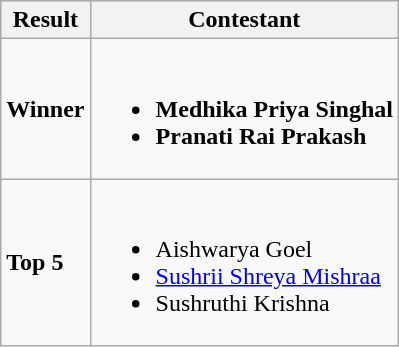<table class="wikitable">
<tr>
<th>Result</th>
<th>Contestant</th>
</tr>
<tr>
<td><strong>Winner</strong></td>
<td><br><ul><li><strong>Medhika Priya Singhal</strong></li><li><strong>Pranati Rai Prakash</strong></li></ul></td>
</tr>
<tr>
<td><strong>Top 5</strong></td>
<td><br><ul><li>Aishwarya Goel</li><li><a href='#'>Sushrii Shreya Mishraa</a></li><li>Sushruthi Krishna</li></ul></td>
</tr>
</table>
